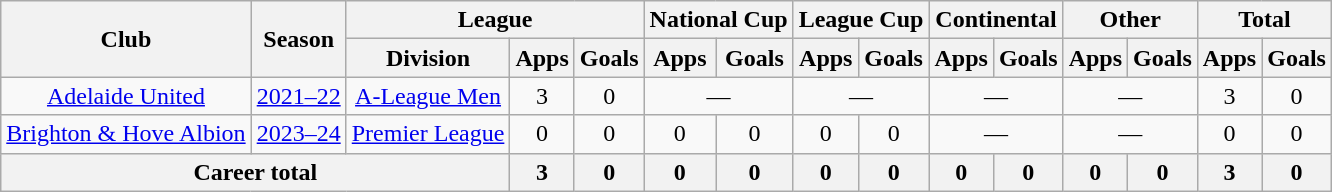<table class="wikitable" style="text-align: center;">
<tr>
<th rowspan="2">Club</th>
<th rowspan="2">Season</th>
<th colspan="3">League</th>
<th colspan="2">National Cup</th>
<th colspan="2">League Cup</th>
<th colspan="2">Continental</th>
<th colspan="2">Other</th>
<th colspan="2">Total</th>
</tr>
<tr>
<th>Division</th>
<th>Apps</th>
<th>Goals</th>
<th>Apps</th>
<th>Goals</th>
<th>Apps</th>
<th>Goals</th>
<th>Apps</th>
<th>Goals</th>
<th>Apps</th>
<th>Goals</th>
<th>Apps</th>
<th>Goals</th>
</tr>
<tr>
<td><a href='#'>Adelaide United</a></td>
<td><a href='#'>2021–22</a></td>
<td><a href='#'>A-League Men</a></td>
<td>3</td>
<td>0</td>
<td colspan="2">—</td>
<td colspan="2">—</td>
<td colspan="2">—</td>
<td colspan="2">—</td>
<td>3</td>
<td>0</td>
</tr>
<tr>
<td><a href='#'>Brighton & Hove Albion</a></td>
<td><a href='#'>2023–24</a></td>
<td><a href='#'>Premier League</a></td>
<td>0</td>
<td>0</td>
<td>0</td>
<td>0</td>
<td>0</td>
<td>0</td>
<td colspan="2">—</td>
<td colspan="2">—</td>
<td>0</td>
<td>0</td>
</tr>
<tr>
<th colspan="3">Career total</th>
<th>3</th>
<th>0</th>
<th>0</th>
<th>0</th>
<th>0</th>
<th>0</th>
<th>0</th>
<th>0</th>
<th>0</th>
<th>0</th>
<th>3</th>
<th>0</th>
</tr>
</table>
